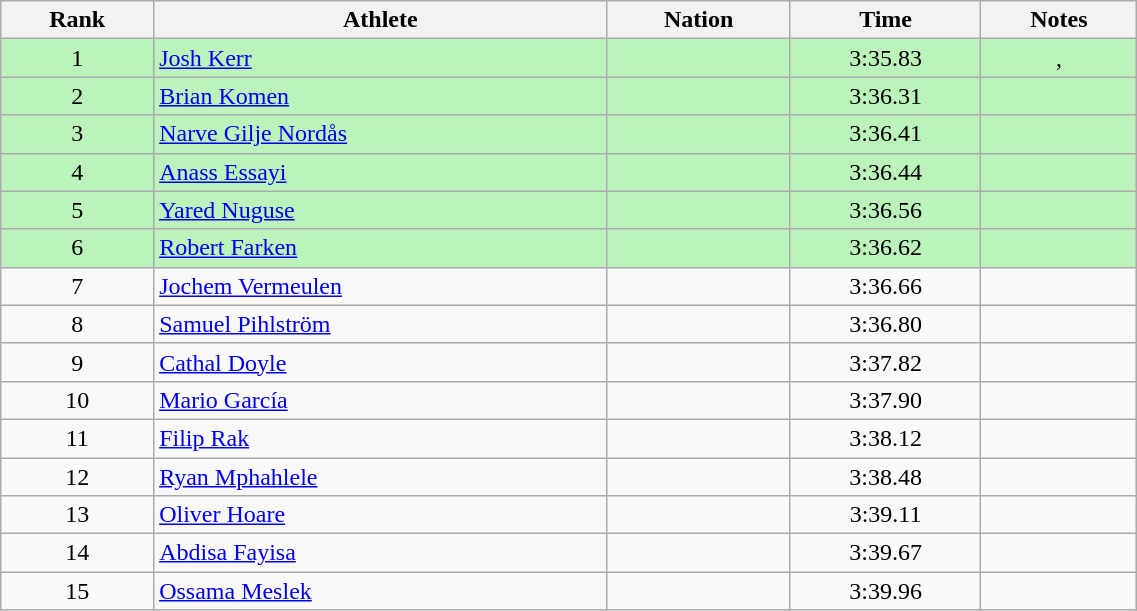<table class="wikitable sortable" style="text-align:center;width: 60%;">
<tr>
<th>Rank</th>
<th>Athlete</th>
<th>Nation</th>
<th>Time</th>
<th>Notes</th>
</tr>
<tr bgcolor=#bbf3bb>
<td>1</td>
<td align="left"><a href='#'>Josh Kerr</a></td>
<td align="left"></td>
<td>3:35.83</td>
<td>, </td>
</tr>
<tr bgcolor=#bbf3bb>
<td>2</td>
<td align="left"><a href='#'>Brian Komen</a></td>
<td align="left"></td>
<td>3:36.31</td>
<td></td>
</tr>
<tr bgcolor=#bbf3bb>
<td>3</td>
<td align="left"><a href='#'>Narve Gilje Nordås</a></td>
<td align="left"></td>
<td>3:36.41</td>
<td></td>
</tr>
<tr bgcolor=#bbf3bb>
<td>4</td>
<td align="left"><a href='#'>Anass Essayi</a></td>
<td align="left"></td>
<td>3:36.44</td>
<td></td>
</tr>
<tr bgcolor=#bbf3bb>
<td>5</td>
<td align="left"><a href='#'>Yared Nuguse</a></td>
<td align="left"></td>
<td>3:36.56</td>
<td></td>
</tr>
<tr bgcolor=#bbf3bb>
<td>6</td>
<td align="left"><a href='#'>Robert Farken</a></td>
<td align="left"></td>
<td>3:36.62</td>
<td></td>
</tr>
<tr>
<td>7</td>
<td align="left"><a href='#'>Jochem Vermeulen</a></td>
<td align="left"></td>
<td>3:36.66</td>
<td></td>
</tr>
<tr>
<td>8</td>
<td align="left"><a href='#'>Samuel Pihlström</a></td>
<td align="left"></td>
<td>3:36.80</td>
<td></td>
</tr>
<tr>
<td>9</td>
<td align="left"><a href='#'>Cathal Doyle</a></td>
<td align="left"></td>
<td>3:37.82</td>
<td></td>
</tr>
<tr>
<td>10</td>
<td align="left"><a href='#'>Mario García</a></td>
<td align="left"></td>
<td>3:37.90</td>
<td></td>
</tr>
<tr>
<td>11</td>
<td align="left"><a href='#'>Filip Rak</a></td>
<td align="left"></td>
<td>3:38.12</td>
<td></td>
</tr>
<tr>
<td>12</td>
<td align="left"><a href='#'>Ryan Mphahlele</a></td>
<td align="left"></td>
<td>3:38.48</td>
<td></td>
</tr>
<tr>
<td>13</td>
<td align="left"><a href='#'>Oliver Hoare</a></td>
<td align="left"></td>
<td>3:39.11</td>
<td></td>
</tr>
<tr>
<td>14</td>
<td align="left"><a href='#'>Abdisa Fayisa</a></td>
<td align="left"></td>
<td>3:39.67</td>
<td></td>
</tr>
<tr>
<td>15</td>
<td align="left"><a href='#'>Ossama Meslek</a></td>
<td align="left"></td>
<td>3:39.96</td>
<td></td>
</tr>
</table>
